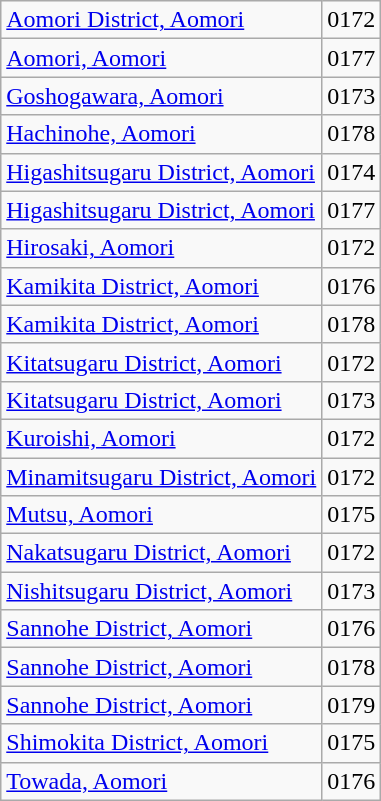<table class="wikitable">
<tr>
<td><a href='#'>Aomori District, Aomori</a></td>
<td>0172</td>
</tr>
<tr>
<td><a href='#'>Aomori, Aomori</a></td>
<td>0177</td>
</tr>
<tr>
<td><a href='#'>Goshogawara, Aomori</a></td>
<td>0173</td>
</tr>
<tr>
<td><a href='#'>Hachinohe, Aomori</a></td>
<td>0178</td>
</tr>
<tr>
<td><a href='#'>Higashitsugaru District, Aomori</a></td>
<td>0174</td>
</tr>
<tr>
<td><a href='#'>Higashitsugaru District, Aomori</a></td>
<td>0177</td>
</tr>
<tr>
<td><a href='#'>Hirosaki, Aomori</a></td>
<td>0172</td>
</tr>
<tr>
<td><a href='#'>Kamikita District, Aomori</a></td>
<td>0176</td>
</tr>
<tr>
<td><a href='#'>Kamikita District, Aomori</a></td>
<td>0178</td>
</tr>
<tr>
<td><a href='#'>Kitatsugaru District, Aomori</a></td>
<td>0172</td>
</tr>
<tr>
<td><a href='#'>Kitatsugaru District, Aomori</a></td>
<td>0173</td>
</tr>
<tr>
<td><a href='#'>Kuroishi, Aomori</a></td>
<td>0172</td>
</tr>
<tr>
<td><a href='#'>Minamitsugaru District, Aomori</a></td>
<td>0172</td>
</tr>
<tr>
<td><a href='#'>Mutsu, Aomori</a></td>
<td>0175</td>
</tr>
<tr>
<td><a href='#'>Nakatsugaru District, Aomori</a></td>
<td>0172</td>
</tr>
<tr>
<td><a href='#'>Nishitsugaru District, Aomori</a></td>
<td>0173</td>
</tr>
<tr>
<td><a href='#'>Sannohe District, Aomori</a></td>
<td>0176</td>
</tr>
<tr>
<td><a href='#'>Sannohe District, Aomori</a></td>
<td>0178</td>
</tr>
<tr>
<td><a href='#'>Sannohe District, Aomori</a></td>
<td>0179</td>
</tr>
<tr>
<td><a href='#'>Shimokita District, Aomori</a></td>
<td>0175</td>
</tr>
<tr>
<td><a href='#'>Towada, Aomori</a></td>
<td>0176</td>
</tr>
</table>
